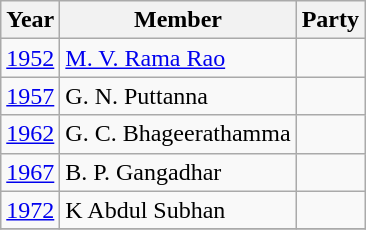<table class="wikitable sortable">
<tr>
<th>Year</th>
<th>Member</th>
<th colspan="2">Party</th>
</tr>
<tr>
<td><a href='#'>1952</a></td>
<td><a href='#'>M. V. Rama Rao</a></td>
<td></td>
</tr>
<tr>
<td><a href='#'>1957</a></td>
<td>G. N. Puttanna</td>
<td></td>
</tr>
<tr>
<td><a href='#'>1962</a></td>
<td>G. C. Bhageerathamma</td>
<td></td>
</tr>
<tr>
<td><a href='#'>1967</a></td>
<td>B. P. Gangadhar</td>
<td></td>
</tr>
<tr>
<td><a href='#'>1972</a></td>
<td>K Abdul Subhan</td>
<td></td>
</tr>
<tr>
</tr>
</table>
